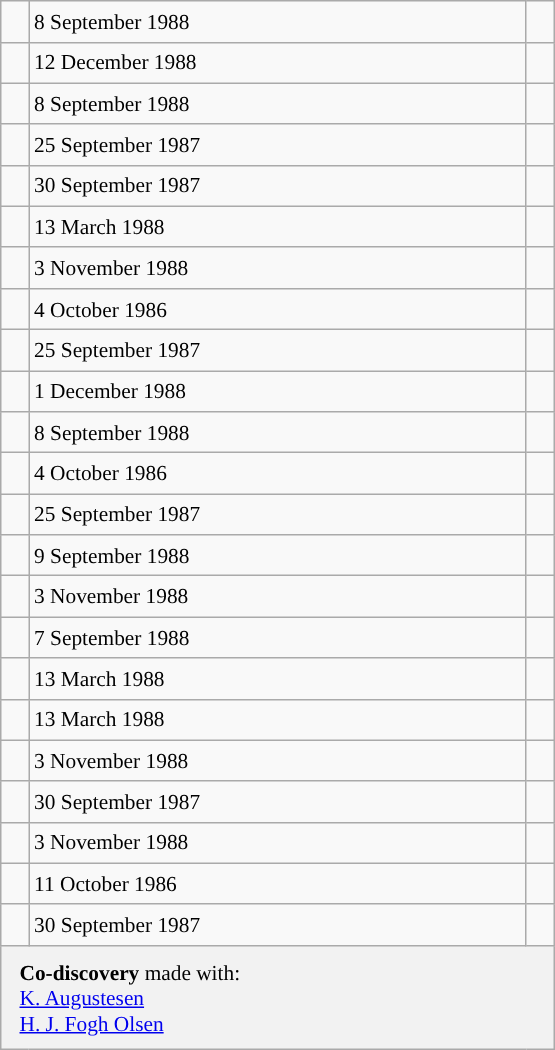<table class="wikitable" style="font-size: 89%; float: left; width: 26em; margin-right: 1em; height: 700px;">
<tr>
<td></td>
<td>8 September 1988</td>
<td></td>
</tr>
<tr>
<td></td>
<td>12 December 1988</td>
<td></td>
</tr>
<tr>
<td></td>
<td>8 September 1988</td>
<td></td>
</tr>
<tr>
<td></td>
<td>25 September 1987</td>
<td></td>
</tr>
<tr>
<td></td>
<td>30 September 1987</td>
<td></td>
</tr>
<tr>
<td></td>
<td>13 March 1988</td>
<td></td>
</tr>
<tr>
<td></td>
<td>3 November 1988</td>
<td></td>
</tr>
<tr>
<td></td>
<td>4 October 1986</td>
<td></td>
</tr>
<tr>
<td></td>
<td>25 September 1987</td>
<td></td>
</tr>
<tr>
<td></td>
<td>1 December 1988</td>
<td></td>
</tr>
<tr>
<td></td>
<td>8 September 1988</td>
<td></td>
</tr>
<tr>
<td></td>
<td>4 October 1986</td>
<td></td>
</tr>
<tr>
<td></td>
<td>25 September 1987</td>
<td></td>
</tr>
<tr>
<td></td>
<td>9 September 1988</td>
<td></td>
</tr>
<tr>
<td></td>
<td>3 November 1988</td>
<td></td>
</tr>
<tr>
<td></td>
<td>7 September 1988</td>
<td></td>
</tr>
<tr>
<td></td>
<td>13 March 1988</td>
<td></td>
</tr>
<tr>
<td></td>
<td>13 March 1988</td>
<td></td>
</tr>
<tr>
<td></td>
<td>3 November 1988</td>
<td></td>
</tr>
<tr>
<td></td>
<td>30 September 1987</td>
<td></td>
</tr>
<tr>
<td></td>
<td>3 November 1988</td>
<td></td>
</tr>
<tr>
<td></td>
<td>11 October 1986</td>
<td></td>
</tr>
<tr>
<td></td>
<td>30 September 1987</td>
<td></td>
</tr>
<tr>
<th colspan=3 style="font-weight: normal; text-align: left; padding: 4px 12px;"><strong>Co-discovery</strong> made with:<br> <a href='#'>K. Augustesen</a><br> <a href='#'>H. J. Fogh Olsen</a></th>
</tr>
</table>
